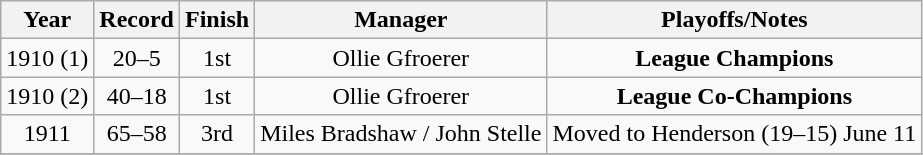<table class="wikitable" style="text-align:center">
<tr>
<th>Year</th>
<th>Record</th>
<th>Finish</th>
<th>Manager</th>
<th>Playoffs/Notes</th>
</tr>
<tr align=center>
<td>1910 (1)</td>
<td>20–5</td>
<td>1st</td>
<td>Ollie Gfroerer</td>
<td><strong>League Champions</strong></td>
</tr>
<tr align=center>
<td>1910 (2)</td>
<td>40–18</td>
<td>1st</td>
<td>Ollie Gfroerer</td>
<td><strong>League Co-Champions</strong></td>
</tr>
<tr align=center>
<td>1911</td>
<td>65–58</td>
<td>3rd</td>
<td>Miles Bradshaw / John Stelle</td>
<td>Moved to Henderson (19–15) June 11</td>
</tr>
<tr align=center>
</tr>
</table>
